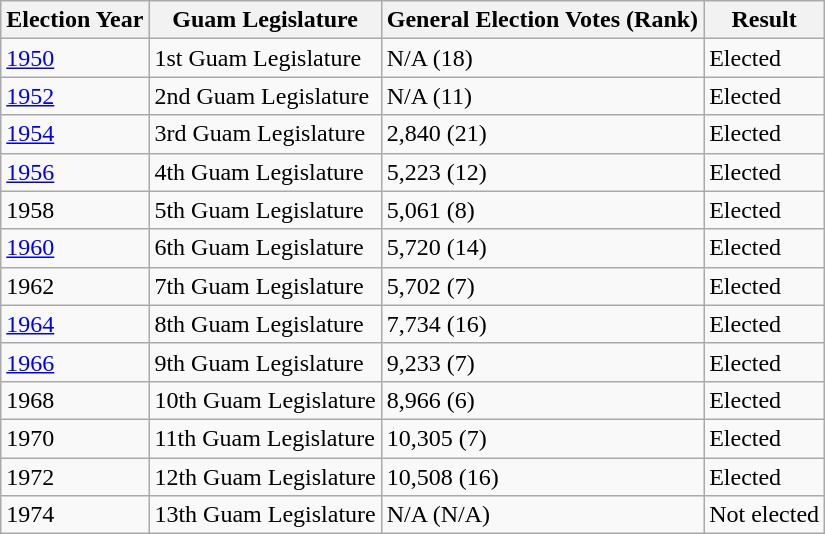<table class="wikitable sortable" id="elections">
<tr style="vertical-align:bottom;">
<th>Election Year</th>
<th>Guam Legislature</th>
<th>General Election Votes (Rank)</th>
<th>Result</th>
</tr>
<tr>
<td><a href='#'>1950</a></td>
<td>1st Guam Legislature</td>
<td>N/A (18)</td>
<td>Elected</td>
</tr>
<tr>
<td><a href='#'>1952</a></td>
<td>2nd Guam Legislature</td>
<td>N/A (11)</td>
<td>Elected</td>
</tr>
<tr>
<td><a href='#'>1954</a></td>
<td>3rd Guam Legislature</td>
<td>2,840 (21)</td>
<td>Elected</td>
</tr>
<tr>
<td><a href='#'>1956</a></td>
<td>4th Guam Legislature</td>
<td>5,223 (12)</td>
<td>Elected</td>
</tr>
<tr>
<td>1958</td>
<td>5th Guam Legislature</td>
<td>5,061 (8)</td>
<td>Elected</td>
</tr>
<tr>
<td><a href='#'>1960</a></td>
<td>6th Guam Legislature</td>
<td>5,720 (14)</td>
<td>Elected</td>
</tr>
<tr>
<td>1962</td>
<td>7th Guam Legislature</td>
<td>5,702 (7)</td>
<td>Elected</td>
</tr>
<tr>
<td><a href='#'>1964</a></td>
<td>8th Guam Legislature</td>
<td>7,734 (16)</td>
<td>Elected</td>
</tr>
<tr>
<td><a href='#'>1966</a></td>
<td>9th Guam Legislature</td>
<td>9,233 (7)</td>
<td>Elected</td>
</tr>
<tr>
<td>1968</td>
<td>10th Guam Legislature</td>
<td>8,966 (6)</td>
<td>Elected</td>
</tr>
<tr>
<td>1970</td>
<td>11th Guam Legislature</td>
<td>10,305 (7)</td>
<td>Elected</td>
</tr>
<tr>
<td>1972</td>
<td>12th Guam Legislature</td>
<td>10,508 (16)</td>
<td>Elected</td>
</tr>
<tr>
<td>1974</td>
<td>13th Guam Legislature</td>
<td>N/A (N/A)</td>
<td>Not elected</td>
</tr>
</table>
